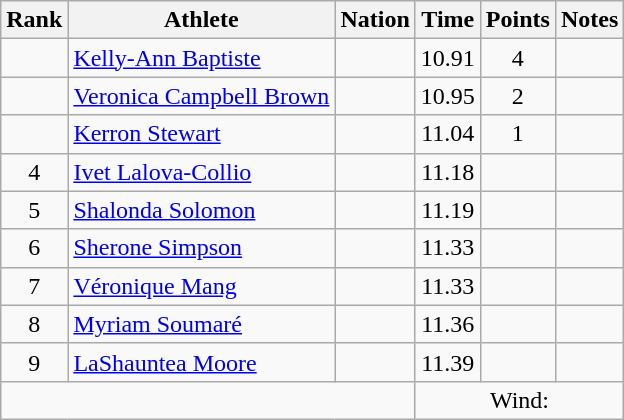<table class="wikitable mw-datatable sortable" style="text-align:center;">
<tr>
<th>Rank</th>
<th>Athlete</th>
<th>Nation</th>
<th>Time</th>
<th>Points</th>
<th>Notes</th>
</tr>
<tr>
<td></td>
<td align=left><a href='#'>Kelly-Ann Baptiste</a></td>
<td align=left></td>
<td>10.91</td>
<td>4</td>
<td></td>
</tr>
<tr>
<td></td>
<td align=left><a href='#'>Veronica Campbell Brown</a></td>
<td align=left></td>
<td>10.95</td>
<td>2</td>
<td></td>
</tr>
<tr>
<td></td>
<td align=left><a href='#'>Kerron Stewart</a></td>
<td align=left></td>
<td>11.04</td>
<td>1</td>
<td></td>
</tr>
<tr>
<td>4</td>
<td align=left><a href='#'>Ivet Lalova-Collio</a></td>
<td align=left></td>
<td>11.18</td>
<td></td>
<td></td>
</tr>
<tr>
<td>5</td>
<td align=left><a href='#'>Shalonda Solomon</a></td>
<td align=left></td>
<td>11.19</td>
<td></td>
<td></td>
</tr>
<tr>
<td>6</td>
<td align=left><a href='#'>Sherone Simpson</a></td>
<td align=left></td>
<td>11.33</td>
<td></td>
<td></td>
</tr>
<tr>
<td>7</td>
<td align=left><a href='#'>Véronique Mang</a></td>
<td align=left></td>
<td>11.33</td>
<td></td>
<td></td>
</tr>
<tr>
<td>8</td>
<td align=left><a href='#'>Myriam Soumaré</a></td>
<td align=left></td>
<td>11.36</td>
<td></td>
<td></td>
</tr>
<tr>
<td>9</td>
<td align=left><a href='#'>LaShauntea Moore</a></td>
<td align=left></td>
<td>11.39</td>
<td></td>
<td></td>
</tr>
<tr class="sortbottom">
<td colspan=3></td>
<td colspan=3>Wind: </td>
</tr>
</table>
